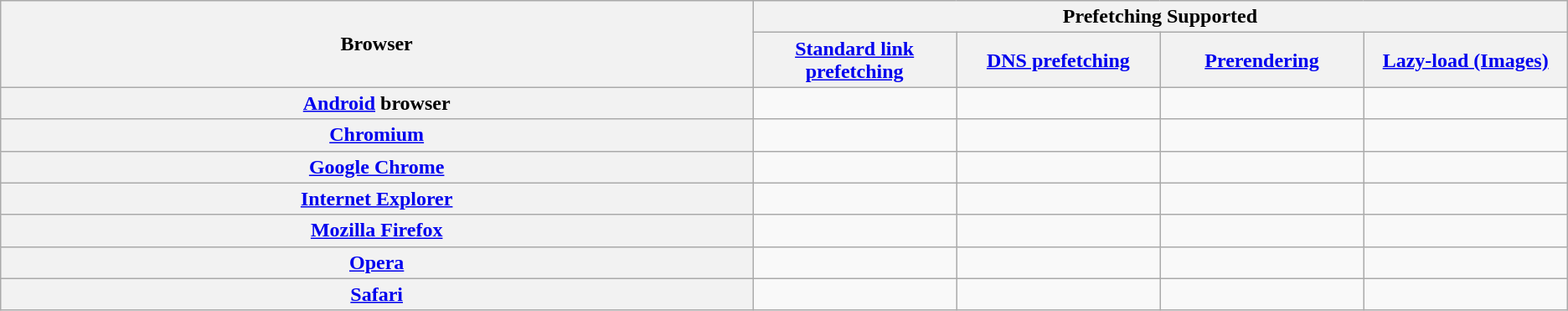<table class="wikitable sortable" style="text-align: center;">
<tr>
<th rowspan="2">Browser</th>
<th colspan="4">Prefetching Supported</th>
</tr>
<tr>
<th style="width: 13%;"><a href='#'>Standard link prefetching</a></th>
<th style="width: 13%;"><a href='#'>DNS prefetching</a></th>
<th style="width: 13%;"><a href='#'>Prerendering</a></th>
<th style="width: 13%;"><a href='#'>Lazy-load (Images)</a></th>
</tr>
<tr>
<th><a href='#'>Android</a> browser</th>
<td></td>
<td></td>
<td></td>
<td></td>
</tr>
<tr>
<th><a href='#'>Chromium</a></th>
<td></td>
<td></td>
<td></td>
<td></td>
</tr>
<tr>
<th><a href='#'>Google Chrome</a></th>
<td></td>
<td></td>
<td></td>
<td></td>
</tr>
<tr>
<th><a href='#'>Internet Explorer</a></th>
<td></td>
<td></td>
<td></td>
<td></td>
</tr>
<tr>
<th><a href='#'>Mozilla Firefox</a></th>
<td></td>
<td></td>
<td></td>
<td></td>
</tr>
<tr>
<th><a href='#'>Opera</a></th>
<td></td>
<td></td>
<td></td>
<td></td>
</tr>
<tr>
<th><a href='#'>Safari</a></th>
<td></td>
<td></td>
<td></td>
<td></td>
</tr>
</table>
